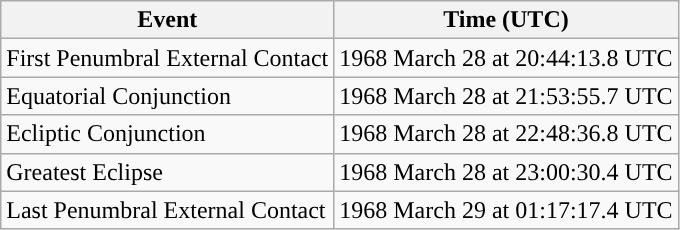<table class="wikitable">
<tr>
<th>Event</th>
<th>Time (UTC)</th>
</tr>
<tr>
<td>First Penumbral External Contact</td>
<td>1968 March 28 at 20:44:13.8 UTC</td>
</tr>
<tr>
<td>Equatorial Conjunction</td>
<td>1968 March 28 at 21:53:55.7 UTC</td>
</tr>
<tr>
<td>Ecliptic Conjunction</td>
<td>1968 March 28 at 22:48:36.8 UTC</td>
</tr>
<tr>
<td>Greatest Eclipse</td>
<td>1968 March 28 at 23:00:30.4 UTC</td>
</tr>
<tr>
<td>Last Penumbral External Contact</td>
<td>1968 March 29 at 01:17:17.4 UTC</td>
</tr>
</table>
